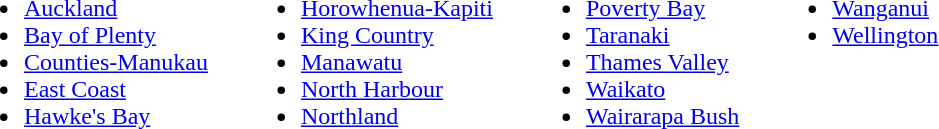<table border="0" cellpadding="10">
<tr valign="top">
<td><br><ul><li><a href='#'>Auckland</a></li><li><a href='#'>Bay of Plenty</a></li><li><a href='#'>Counties-Manukau</a></li><li><a href='#'>East Coast</a></li><li><a href='#'>Hawke's Bay</a></li></ul></td>
<td><br><ul><li><a href='#'>Horowhenua-Kapiti</a></li><li><a href='#'>King Country</a></li><li><a href='#'>Manawatu</a></li><li><a href='#'>North Harbour</a></li><li><a href='#'>Northland</a></li></ul></td>
<td><br><ul><li><a href='#'>Poverty Bay</a></li><li><a href='#'>Taranaki</a></li><li><a href='#'>Thames Valley</a></li><li><a href='#'>Waikato</a></li><li><a href='#'>Wairarapa Bush</a></li></ul></td>
<td><br><ul><li><a href='#'>Wanganui</a></li><li><a href='#'>Wellington</a></li></ul></td>
</tr>
</table>
